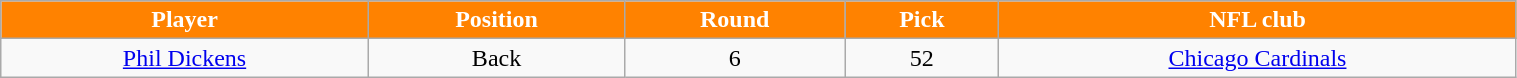<table class="wikitable" width="80%">
<tr align="center"  style="background:#FF8200;color:#FFFFFF;">
<td><strong>Player</strong></td>
<td><strong>Position</strong></td>
<td><strong>Round</strong></td>
<td><strong>Pick</strong></td>
<td><strong>NFL club</strong></td>
</tr>
<tr align="center" bgcolor="">
<td><a href='#'>Phil Dickens</a></td>
<td>Back</td>
<td>6</td>
<td>52</td>
<td><a href='#'>Chicago Cardinals</a></td>
</tr>
</table>
